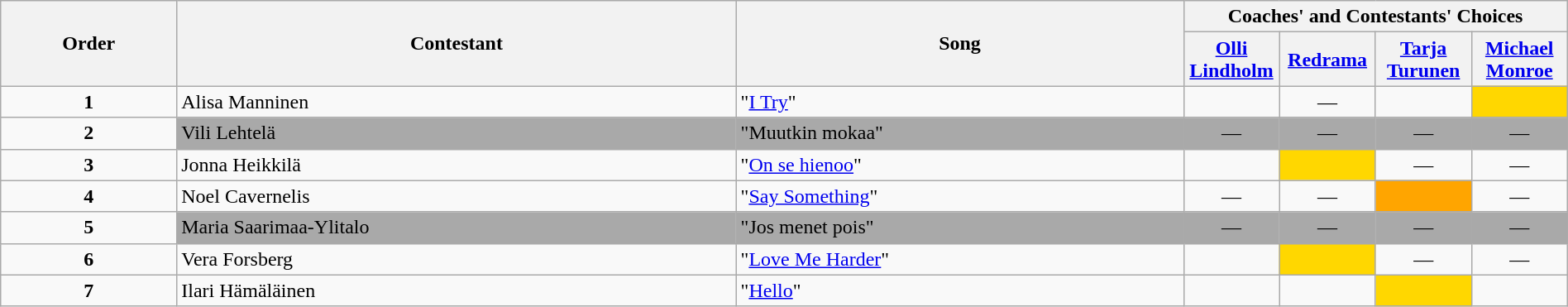<table class="wikitable" style="width:100%;">
<tr>
<th rowspan=2>Order</th>
<th rowspan=2>Contestant</th>
<th rowspan=2>Song</th>
<th colspan=4>Coaches' and Contestants' Choices</th>
</tr>
<tr>
<th width="70"><a href='#'>Olli Lindholm</a></th>
<th width="70"><a href='#'>Redrama</a></th>
<th width="70"><a href='#'>Tarja Turunen</a></th>
<th width="70"><a href='#'>Michael Monroe</a></th>
</tr>
<tr>
<td align="center"><strong>1</strong></td>
<td>Alisa Manninen</td>
<td>"<a href='#'>I Try</a>"</td>
<td style=";text-align:center;"></td>
<td align="center">—</td>
<td style=";text-align:center;"></td>
<td style="background:gold;text-align:center;"></td>
</tr>
<tr>
<td align="center"><strong>2</strong></td>
<td style="background:darkgrey;text-align:left;">Vili Lehtelä</td>
<td style="background:darkgrey;text-align:left;">"Muutkin mokaa"</td>
<td style="background:darkgrey;text-align:center;">—</td>
<td style="background:darkgrey;text-align:center;">—</td>
<td style="background:darkgrey;text-align:center;">—</td>
<td style="background:darkgrey;text-align:center;">—</td>
</tr>
<tr>
<td align="center"><strong>3</strong></td>
<td>Jonna Heikkilä</td>
<td>"<a href='#'>On se hienoo</a>"</td>
<td style=";text-align:center;"></td>
<td style="background:gold;text-align:center;"></td>
<td align="center">—</td>
<td align="center">—</td>
</tr>
<tr>
<td align="center"><strong>4</strong></td>
<td>Noel Cavernelis</td>
<td>"<a href='#'>Say Something</a>"</td>
<td align="center">—</td>
<td align="center">—</td>
<td style="background:orange;text-align:center;"></td>
<td align="center">—</td>
</tr>
<tr>
<td align="center"><strong>5</strong></td>
<td style="background:darkgrey;text-align:left;">Maria Saarimaa-Ylitalo</td>
<td style="background:darkgrey;text-align:left;">"Jos menet pois"</td>
<td style="background:darkgrey;text-align:center;">—</td>
<td style="background:darkgrey;text-align:center;">—</td>
<td style="background:darkgrey;text-align:center;">—</td>
<td style="background:darkgrey;text-align:center;">—</td>
</tr>
<tr>
<td align="center"><strong>6</strong></td>
<td>Vera Forsberg</td>
<td>"<a href='#'>Love Me Harder</a>"</td>
<td style=";text-align:center;"></td>
<td style="background:gold;text-align:center;"></td>
<td align="center">—</td>
<td align="center">—</td>
</tr>
<tr>
<td align="center"><strong>7</strong></td>
<td>Ilari Hämäläinen</td>
<td>"<a href='#'>Hello</a>"</td>
<td style=";text-align:center;"></td>
<td style=";text-align:center;"></td>
<td style="background:gold;text-align:center;"></td>
<td style=";text-align:center;"></td>
</tr>
</table>
